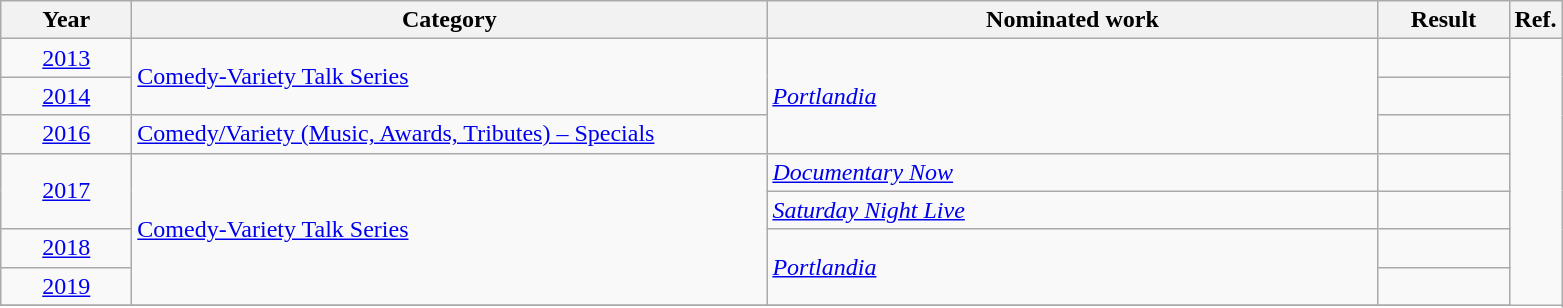<table class=wikitable>
<tr>
<th scope="col" style="width:5em;">Year</th>
<th scope="col" style="width:26em;">Category</th>
<th scope="col" style="width:25em;">Nominated work</th>
<th scope="col" style="width:5em;">Result</th>
<th>Ref.</th>
</tr>
<tr>
<td style="text-align:center;"><a href='#'>2013</a></td>
<td rowspan=2><a href='#'>Comedy-Variety Talk Series</a></td>
<td rowspan=3><em><a href='#'>Portlandia</a></em></td>
<td></td>
<td rowspan=10></td>
</tr>
<tr>
<td style="text-align:center;"><a href='#'>2014</a></td>
<td></td>
</tr>
<tr>
<td style="text-align:center;"><a href='#'>2016</a></td>
<td><a href='#'>Comedy/Variety (Music, Awards, Tributes) – Specials</a></td>
<td></td>
</tr>
<tr>
<td style="text-align:center;", rowspan=2><a href='#'>2017</a></td>
<td rowspan=4><a href='#'>Comedy-Variety Talk Series</a></td>
<td><em><a href='#'>Documentary Now</a></em></td>
<td></td>
</tr>
<tr>
<td><em><a href='#'>Saturday Night Live</a></em></td>
<td></td>
</tr>
<tr>
<td style="text-align:center;"><a href='#'>2018</a></td>
<td rowspan=2><em><a href='#'>Portlandia</a></em></td>
<td></td>
</tr>
<tr>
<td style="text-align:center;"><a href='#'>2019</a></td>
<td></td>
</tr>
<tr>
</tr>
</table>
